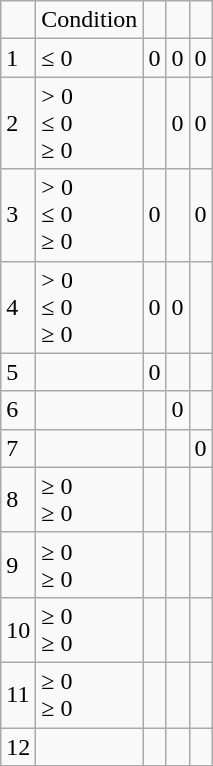<table class="wikitable">
<tr>
<td></td>
<td>Condition</td>
<td></td>
<td></td>
<td></td>
</tr>
<tr>
<td>1</td>
<td> ≤ 0</td>
<td>0</td>
<td>0</td>
<td>0</td>
</tr>
<tr>
<td>2</td>
<td> > 0<br> ≤ 0<br> ≥ 0</td>
<td></td>
<td>0</td>
<td>0</td>
</tr>
<tr>
<td>3</td>
<td> > 0<br> ≤ 0<br> ≥ 0</td>
<td>0</td>
<td></td>
<td>0</td>
</tr>
<tr>
<td>4</td>
<td> > 0<br> ≤ 0<br> ≥ 0</td>
<td>0</td>
<td>0</td>
<td></td>
</tr>
<tr>
<td>5</td>
<td></td>
<td>0</td>
<td></td>
<td></td>
</tr>
<tr>
<td>6</td>
<td></td>
<td></td>
<td>0</td>
<td></td>
</tr>
<tr>
<td>7</td>
<td></td>
<td></td>
<td></td>
<td>0</td>
</tr>
<tr>
<td>8</td>
<td> ≥ 0<br> ≥ 0<br></td>
<td></td>
<td></td>
<td></td>
</tr>
<tr>
<td>9</td>
<td> ≥ 0<br> ≥ 0<br></td>
<td></td>
<td></td>
<td></td>
</tr>
<tr>
<td>10</td>
<td> ≥ 0<br> ≥ 0<br></td>
<td></td>
<td></td>
<td></td>
</tr>
<tr>
<td>11</td>
<td> ≥ 0<br> ≥ 0<br></td>
<td></td>
<td></td>
<td></td>
</tr>
<tr>
<td>12</td>
<td></td>
<td></td>
<td></td>
<td></td>
</tr>
<tr>
</tr>
</table>
